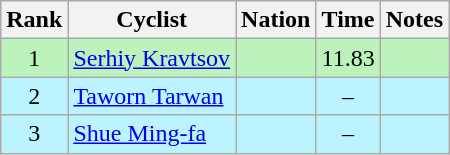<table class="wikitable sortable" style="text-align:center">
<tr>
<th>Rank</th>
<th>Cyclist</th>
<th>Nation</th>
<th>Time</th>
<th>Notes</th>
</tr>
<tr bgcolor=bbf3bb>
<td>1</td>
<td align=left data-sort-value="Kravtsov, Sergey"><a href='#'>Serhiy Kravtsov</a></td>
<td align=left></td>
<td>11.83</td>
<td></td>
</tr>
<tr bgcolor=bbf3ff>
<td>2</td>
<td align=left><a href='#'>Taworn Tarwan</a></td>
<td align=left></td>
<td>–</td>
<td></td>
</tr>
<tr bgcolor=bbf3ff>
<td>3</td>
<td align=left><a href='#'>Shue Ming-fa</a></td>
<td align=left></td>
<td>–</td>
<td></td>
</tr>
</table>
